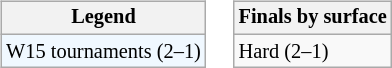<table>
<tr valign=top>
<td><br><table class=wikitable style=font-size:85%>
<tr>
<th>Legend</th>
</tr>
<tr style="background:#f0f8ff;">
<td>W15 tournaments (2–1)</td>
</tr>
</table>
</td>
<td><br><table class=wikitable style=font-size:85%>
<tr>
<th>Finals by surface</th>
</tr>
<tr>
<td>Hard (2–1)</td>
</tr>
</table>
</td>
</tr>
</table>
